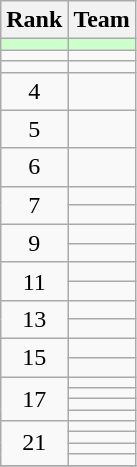<table class="wikitable">
<tr>
<th>Rank</th>
<th>Team</th>
</tr>
<tr bgcolor=ccffcc>
<td align=center></td>
<td></td>
</tr>
<tr>
<td align=center></td>
<td></td>
</tr>
<tr>
<td align=center></td>
<td></td>
</tr>
<tr>
<td align=center>4</td>
<td></td>
</tr>
<tr>
<td align=center>5</td>
<td></td>
</tr>
<tr>
<td align=center>6</td>
<td></td>
</tr>
<tr>
<td rowspan=2 align=center>7</td>
<td></td>
</tr>
<tr>
<td></td>
</tr>
<tr>
<td rowspan=2 align=center>9</td>
<td></td>
</tr>
<tr>
<td></td>
</tr>
<tr>
<td rowspan=2 align=center>11</td>
<td></td>
</tr>
<tr>
<td></td>
</tr>
<tr>
<td rowspan=2 align=center>13</td>
<td></td>
</tr>
<tr>
<td></td>
</tr>
<tr>
<td rowspan=2 align=center>15</td>
<td></td>
</tr>
<tr>
<td></td>
</tr>
<tr>
<td rowspan=4 align=center>17</td>
<td></td>
</tr>
<tr>
<td></td>
</tr>
<tr>
<td></td>
</tr>
<tr>
<td></td>
</tr>
<tr>
<td rowspan=4 align=center>21</td>
<td></td>
</tr>
<tr>
<td></td>
</tr>
<tr>
<td></td>
</tr>
<tr>
<td></td>
</tr>
<tr>
</tr>
</table>
